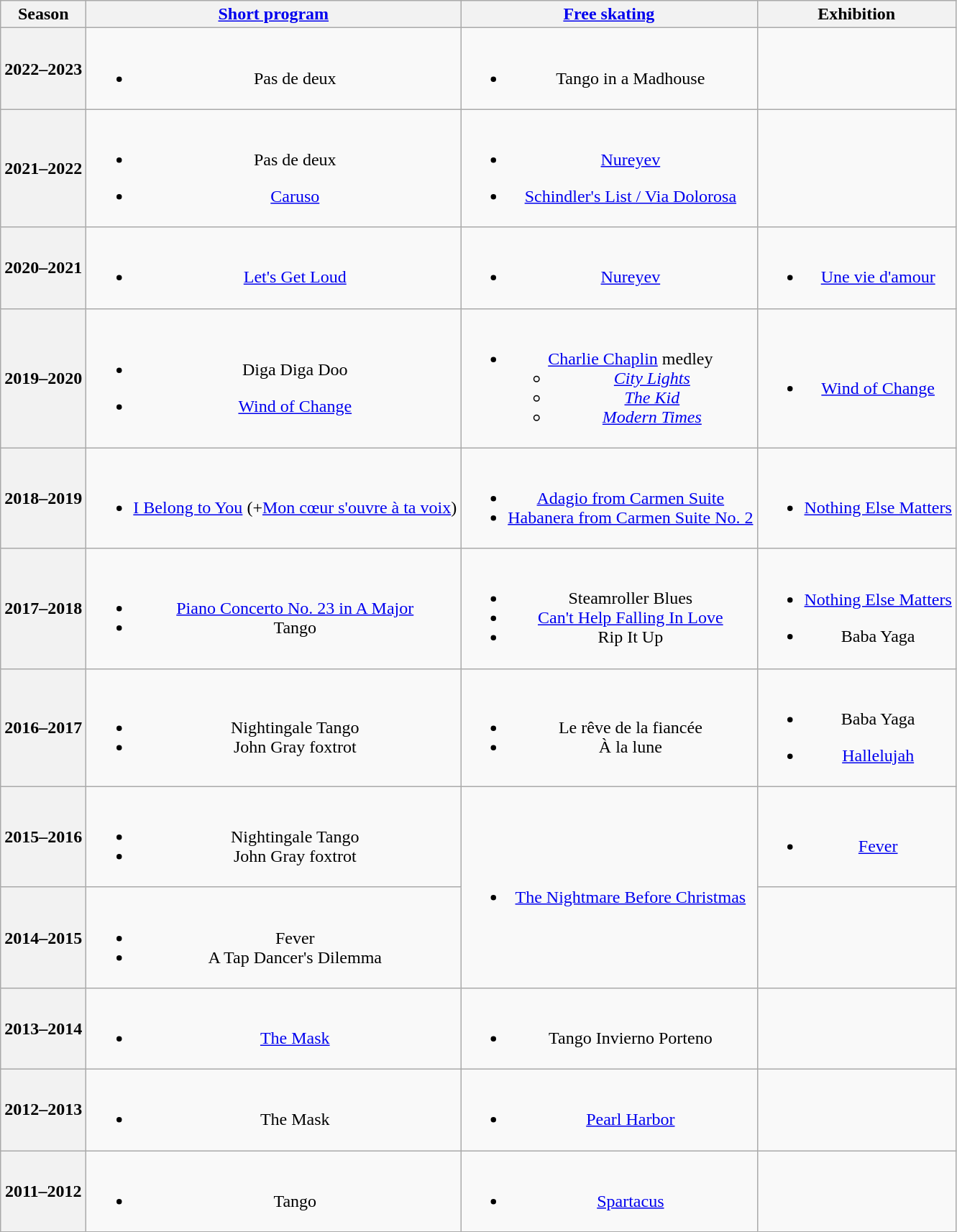<table class=wikitable style=text-align:center>
<tr>
<th>Season</th>
<th><a href='#'>Short program</a></th>
<th><a href='#'>Free skating</a></th>
<th>Exhibition</th>
</tr>
<tr>
<th>2022–2023<br></th>
<td><br><ul><li>Pas de deux<br></li></ul></td>
<td><br><ul><li>Tango in a Madhouse<br></li></ul></td>
<td></td>
</tr>
<tr>
<th>2021–2022 <br></th>
<td><br><ul><li>Pas de deux<br></li></ul><ul><li><a href='#'>Caruso</a> <br> </li></ul></td>
<td><br><ul><li><a href='#'>Nureyev</a><br></li></ul><ul><li><a href='#'>Schindler's List / Via Dolorosa</a><br></li></ul></td>
<td></td>
</tr>
<tr>
<th>2020–2021 <br></th>
<td><br><ul><li><a href='#'>Let's Get Loud</a> <br> </li></ul></td>
<td><br><ul><li><a href='#'>Nureyev</a><br></li></ul></td>
<td><br><ul><li><a href='#'>Une vie d'amour</a> <br> </li></ul></td>
</tr>
<tr>
<th>2019–2020 <br></th>
<td><br><ul><li>Diga Diga Doo<br></li></ul><ul><li><a href='#'>Wind of Change</a><br></li></ul></td>
<td><br><ul><li><a href='#'>Charlie Chaplin</a> medley<br><ul><li><em><a href='#'>City Lights</a></em></li><li><em><a href='#'>The Kid</a></em></li><li><em><a href='#'>Modern Times</a></em></li></ul></li></ul></td>
<td><br><ul><li><a href='#'>Wind of Change</a><br></li></ul></td>
</tr>
<tr>
<th>2018–2019 <br></th>
<td><br><ul><li><a href='#'>I Belong to You</a> (+<a href='#'>Mon cœur s'ouvre à ta voix</a>)<br></li></ul></td>
<td><br><ul><li><a href='#'>Adagio from Carmen Suite</a><br></li><li><a href='#'>Habanera from Carmen Suite No. 2</a><br></li></ul></td>
<td><br><ul><li><a href='#'>Nothing Else Matters</a><br></li></ul></td>
</tr>
<tr>
<th>2017–2018 <br></th>
<td><br><ul><li><a href='#'>Piano Concerto No. 23 in A Major</a><br></li><li>Tango</li></ul></td>
<td><br><ul><li>Steamroller Blues</li><li><a href='#'>Can't Help Falling In Love</a></li><li>Rip It Up <br></li></ul></td>
<td><br><ul><li><a href='#'>Nothing Else Matters</a><br></li></ul><ul><li>Baba Yaga <br></li></ul></td>
</tr>
<tr>
<th>2016–2017 <br></th>
<td><br><ul><li>Nightingale Tango <br></li><li>John Gray foxtrot <br></li></ul></td>
<td><br><ul><li>Le rêve de la fiancée <br></li><li>À la lune <br></li></ul></td>
<td><br><ul><li>Baba Yaga <br></li></ul><ul><li><a href='#'>Hallelujah</a><br></li></ul></td>
</tr>
<tr>
<th>2015–2016 <br></th>
<td><br><ul><li>Nightingale Tango</li><li>John Gray foxtrot <br></li></ul></td>
<td rowspan=2><br><ul><li><a href='#'>The Nightmare Before Christmas</a><br></li></ul></td>
<td><br><ul><li><a href='#'>Fever</a><br></li></ul></td>
</tr>
<tr>
<th>2014–2015</th>
<td><br><ul><li>Fever <br></li><li>A Tap Dancer's Dilemma <br> </li></ul></td>
<td></td>
</tr>
<tr>
<th>2013–2014</th>
<td><br><ul><li><a href='#'>The Mask</a><br></li></ul></td>
<td><br><ul><li>Tango Invierno Porteno <br> </li></ul></td>
<td></td>
</tr>
<tr>
<th>2012–2013 <br></th>
<td><br><ul><li>The Mask <br></li></ul></td>
<td><br><ul><li><a href='#'>Pearl Harbor</a><br></li></ul></td>
<td></td>
</tr>
<tr>
<th>2011–2012 <br></th>
<td><br><ul><li>Tango <br></li></ul></td>
<td><br><ul><li><a href='#'>Spartacus</a><br></li></ul></td>
<td></td>
</tr>
</table>
